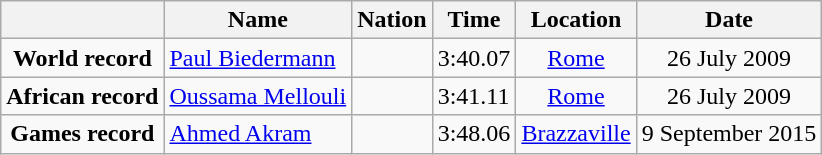<table class=wikitable style=text-align:center>
<tr>
<th></th>
<th>Name</th>
<th>Nation</th>
<th>Time</th>
<th>Location</th>
<th>Date</th>
</tr>
<tr>
<td><strong>World record</strong></td>
<td align=left><a href='#'>Paul Biedermann</a></td>
<td align=left></td>
<td align=left>3:40.07</td>
<td><a href='#'>Rome</a></td>
<td>26 July 2009</td>
</tr>
<tr>
<td><strong>African record</strong></td>
<td align=left><a href='#'>Oussama Mellouli</a></td>
<td align=left></td>
<td align=left>3:41.11</td>
<td><a href='#'>Rome</a></td>
<td>26 July 2009</td>
</tr>
<tr>
<td><strong>Games record</strong></td>
<td align=left><a href='#'>Ahmed Akram</a></td>
<td align=left></td>
<td align=left>3:48.06</td>
<td><a href='#'>Brazzaville</a></td>
<td>9 September 2015</td>
</tr>
</table>
